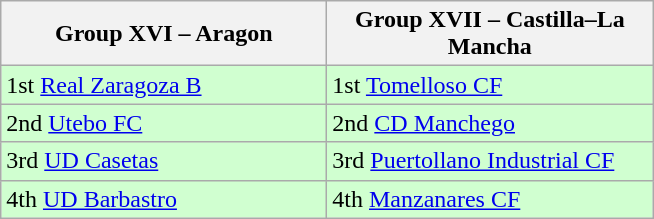<table class="wikitable">
<tr>
<th width=210>Group XVI – Aragon </th>
<th width=210>Group XVII – Castilla–La Mancha </th>
</tr>
<tr style="background:#D0FFD0;">
<td>1st <a href='#'>Real Zaragoza B</a></td>
<td>1st <a href='#'>Tomelloso CF</a></td>
</tr>
<tr style="background:#D0FFD0;">
<td>2nd <a href='#'>Utebo FC</a></td>
<td>2nd <a href='#'>CD Manchego</a></td>
</tr>
<tr style="background:#D0FFD0;">
<td>3rd <a href='#'>UD Casetas</a></td>
<td>3rd <a href='#'>Puertollano Industrial CF</a></td>
</tr>
<tr style="background:#D0FFD0;">
<td>4th <a href='#'>UD Barbastro</a></td>
<td>4th <a href='#'>Manzanares CF</a></td>
</tr>
</table>
